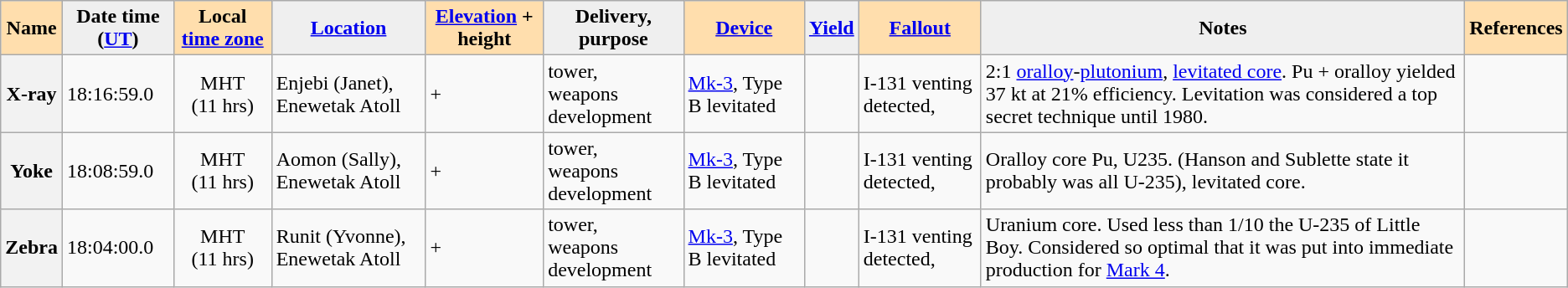<table class="wikitable sortable">
<tr>
<th style="background:#ffdead;">Name</th>
<th style="background:#efefef;">Date time (<a href='#'>UT</a>)</th>
<th style="background:#ffdead;">Local <a href='#'>time zone</a></th>
<th style="background:#efefef;"><a href='#'>Location</a></th>
<th style="background:#ffdead;"><a href='#'>Elevation</a> + height</th>
<th style="background:#efefef;">Delivery, purpose</th>
<th style="background:#ffdead;"><a href='#'>Device</a></th>
<th style="background:#efefef;" class="unsortable"><a href='#'>Yield</a></th>
<th style="background:#ffdead;" class="unsortable"><a href='#'>Fallout</a></th>
<th style="background:#efefef;" class="unsortable">Notes</th>
<th style="background:#ffdead;" class="unsortable">References</th>
</tr>
<tr>
<th>X-ray</th>
<td> 18:16:59.0</td>
<td style="text-align:center;">MHT (11 hrs)<br></td>
<td>Enjebi (Janet), Enewetak Atoll </td>
<td> + </td>
<td>tower,<br>weapons development</td>
<td><a href='#'>Mk-3</a>, Type B levitated</td>
<td style="text-align:center;"></td>
<td>I-131 venting detected, </td>
<td>2:1 <a href='#'>oralloy</a>-<a href='#'>plutonium</a>, <a href='#'>levitated core</a>.   Pu +  oralloy yielded 37 kt at 21% efficiency.  Levitation was considered a top secret technique until 1980.</td>
<td></td>
</tr>
<tr>
<th>Yoke</th>
<td> 18:08:59.0</td>
<td style="text-align:center;">MHT (11 hrs)<br></td>
<td>Aomon (Sally), Enewetak Atoll </td>
<td> + </td>
<td>tower,<br>weapons development</td>
<td><a href='#'>Mk-3</a>, Type B levitated</td>
<td style="text-align:center;"></td>
<td>I-131 venting detected, </td>
<td>Oralloy core  Pu,  U235. (Hanson and Sublette state it probably was all U-235), levitated core.</td>
<td></td>
</tr>
<tr>
<th>Zebra</th>
<td> 18:04:00.0</td>
<td style="text-align:center;">MHT (11 hrs)<br></td>
<td>Runit (Yvonne), Enewetak Atoll </td>
<td> + </td>
<td>tower,<br>weapons development</td>
<td><a href='#'>Mk-3</a>, Type B levitated</td>
<td style="text-align:center;"></td>
<td>I-131 venting detected, </td>
<td>Uranium core. Used less than 1/10 the U-235 of Little Boy. Considered so optimal that it was put into immediate production for <a href='#'>Mark 4</a>.</td>
<td></td>
</tr>
</table>
